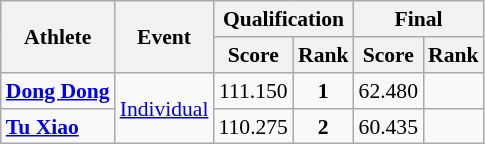<table class="wikitable"  style="text-align:left; font-size:90%; display:inline-table;">
<tr>
<th rowspan=2>Athlete</th>
<th rowspan=2>Event</th>
<th colspan=2>Qualification</th>
<th colspan=2>Final</th>
</tr>
<tr>
<th>Score</th>
<th>Rank</th>
<th>Score</th>
<th>Rank</th>
</tr>
<tr>
<td><strong><a href='#'>Dong Dong</a></strong></td>
<td rowspan=2><a href='#'>Individual</a></td>
<td align=center>111.150</td>
<td align=center><strong>1 </strong></td>
<td align=center>62.480</td>
<td align=center></td>
</tr>
<tr>
<td><strong><a href='#'>Tu Xiao</a></strong></td>
<td align=center>110.275</td>
<td align=center><strong>2 </strong></td>
<td align=center>60.435</td>
<td align=center></td>
</tr>
</table>
